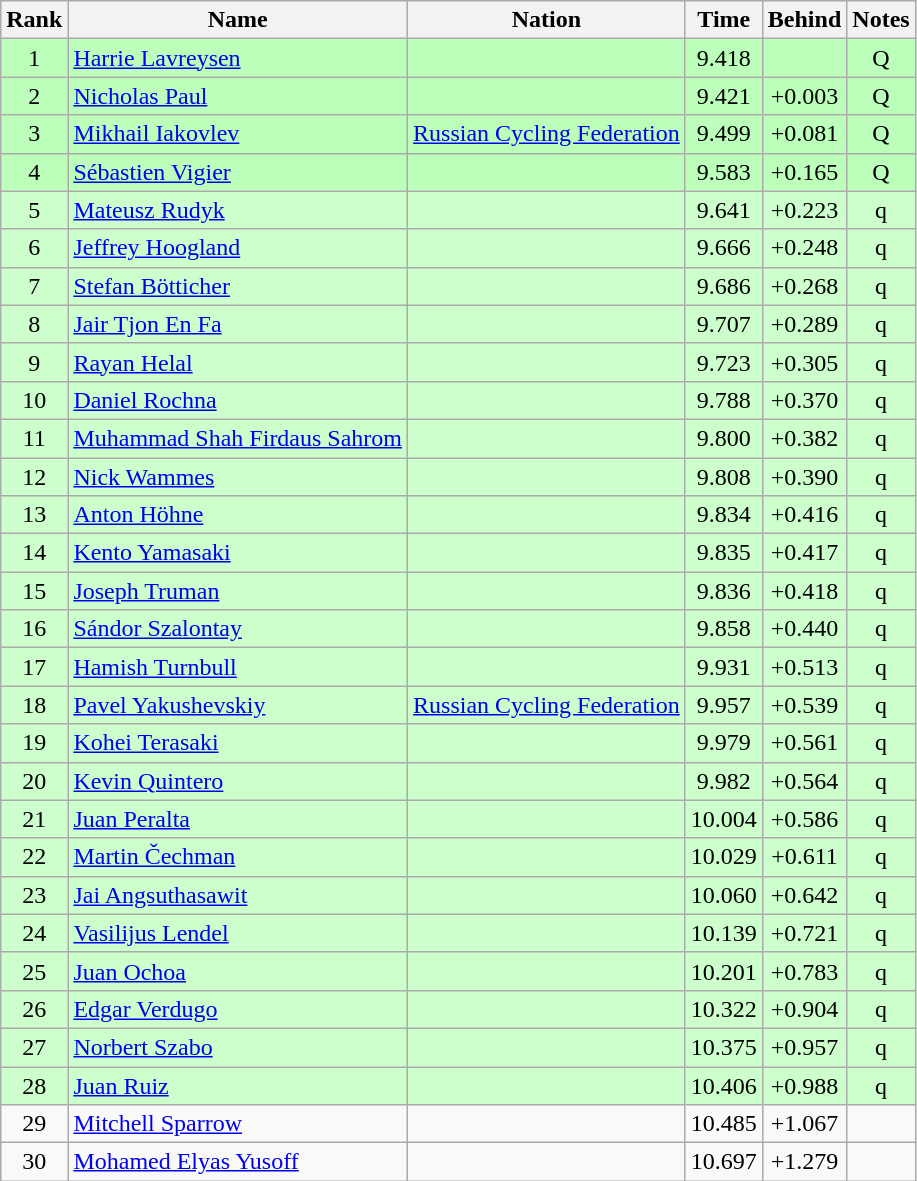<table class="wikitable sortable" style="text-align:center">
<tr>
<th>Rank</th>
<th>Name</th>
<th>Nation</th>
<th>Time</th>
<th>Behind</th>
<th>Notes</th>
</tr>
<tr bgcolor=bbffbb>
<td>1</td>
<td align=left><a href='#'>Harrie Lavreysen</a></td>
<td align=left></td>
<td>9.418</td>
<td></td>
<td>Q</td>
</tr>
<tr bgcolor=bbffbb>
<td>2</td>
<td align=left><a href='#'>Nicholas Paul</a></td>
<td align=left></td>
<td>9.421</td>
<td>+0.003</td>
<td>Q</td>
</tr>
<tr bgcolor=bbffbb>
<td>3</td>
<td align=left><a href='#'>Mikhail Iakovlev</a></td>
<td align=left><a href='#'>Russian Cycling Federation</a></td>
<td>9.499</td>
<td>+0.081</td>
<td>Q</td>
</tr>
<tr bgcolor=bbffbb>
<td>4</td>
<td align=left><a href='#'>Sébastien Vigier</a></td>
<td align=left></td>
<td>9.583</td>
<td>+0.165</td>
<td>Q</td>
</tr>
<tr bgcolor=ccffcc>
<td>5</td>
<td align=left><a href='#'>Mateusz Rudyk</a></td>
<td align=left></td>
<td>9.641</td>
<td>+0.223</td>
<td>q</td>
</tr>
<tr bgcolor=ccffcc>
<td>6</td>
<td align=left><a href='#'>Jeffrey Hoogland</a></td>
<td align=left></td>
<td>9.666</td>
<td>+0.248</td>
<td>q</td>
</tr>
<tr bgcolor=ccffcc>
<td>7</td>
<td align=left><a href='#'>Stefan Bötticher</a></td>
<td align=left></td>
<td>9.686</td>
<td>+0.268</td>
<td>q</td>
</tr>
<tr bgcolor=ccffcc>
<td>8</td>
<td align=left><a href='#'>Jair Tjon En Fa</a></td>
<td align=left></td>
<td>9.707</td>
<td>+0.289</td>
<td>q</td>
</tr>
<tr bgcolor=ccffcc>
<td>9</td>
<td align=left><a href='#'>Rayan Helal</a></td>
<td align=left></td>
<td>9.723</td>
<td>+0.305</td>
<td>q</td>
</tr>
<tr bgcolor=ccffcc>
<td>10</td>
<td align=left><a href='#'>Daniel Rochna</a></td>
<td align=left></td>
<td>9.788</td>
<td>+0.370</td>
<td>q</td>
</tr>
<tr bgcolor=ccffcc>
<td>11</td>
<td align=left><a href='#'>Muhammad Shah Firdaus Sahrom</a></td>
<td align=left></td>
<td>9.800</td>
<td>+0.382</td>
<td>q</td>
</tr>
<tr bgcolor=ccffcc>
<td>12</td>
<td align=left><a href='#'>Nick Wammes</a></td>
<td align=left></td>
<td>9.808</td>
<td>+0.390</td>
<td>q</td>
</tr>
<tr bgcolor=ccffcc>
<td>13</td>
<td align=left><a href='#'>Anton Höhne</a></td>
<td align=left></td>
<td>9.834</td>
<td>+0.416</td>
<td>q</td>
</tr>
<tr bgcolor=ccffcc>
<td>14</td>
<td align=left><a href='#'>Kento Yamasaki</a></td>
<td align=left></td>
<td>9.835</td>
<td>+0.417</td>
<td>q</td>
</tr>
<tr bgcolor=ccffcc>
<td>15</td>
<td align=left><a href='#'>Joseph Truman</a></td>
<td align=left></td>
<td>9.836</td>
<td>+0.418</td>
<td>q</td>
</tr>
<tr bgcolor=ccffcc>
<td>16</td>
<td align=left><a href='#'>Sándor Szalontay</a></td>
<td align=left></td>
<td>9.858</td>
<td>+0.440</td>
<td>q</td>
</tr>
<tr bgcolor=ccffcc>
<td>17</td>
<td align=left><a href='#'>Hamish Turnbull</a></td>
<td align=left></td>
<td>9.931</td>
<td>+0.513</td>
<td>q</td>
</tr>
<tr bgcolor=ccffcc>
<td>18</td>
<td align=left><a href='#'>Pavel Yakushevskiy</a></td>
<td align=left><a href='#'>Russian Cycling Federation</a></td>
<td>9.957</td>
<td>+0.539</td>
<td>q</td>
</tr>
<tr bgcolor=ccffcc>
<td>19</td>
<td align=left><a href='#'>Kohei Terasaki</a></td>
<td align=left></td>
<td>9.979</td>
<td>+0.561</td>
<td>q</td>
</tr>
<tr bgcolor=ccffcc>
<td>20</td>
<td align=left><a href='#'>Kevin Quintero</a></td>
<td align=left></td>
<td>9.982</td>
<td>+0.564</td>
<td>q</td>
</tr>
<tr bgcolor=ccffcc>
<td>21</td>
<td align=left><a href='#'>Juan Peralta</a></td>
<td align=left></td>
<td>10.004</td>
<td>+0.586</td>
<td>q</td>
</tr>
<tr bgcolor=ccffcc>
<td>22</td>
<td align=left><a href='#'>Martin Čechman</a></td>
<td align=left></td>
<td>10.029</td>
<td>+0.611</td>
<td>q</td>
</tr>
<tr bgcolor=ccffcc>
<td>23</td>
<td align=left><a href='#'>Jai Angsuthasawit</a></td>
<td align=left></td>
<td>10.060</td>
<td>+0.642</td>
<td>q</td>
</tr>
<tr bgcolor=ccffcc>
<td>24</td>
<td align=left><a href='#'>Vasilijus Lendel</a></td>
<td align=left></td>
<td>10.139</td>
<td>+0.721</td>
<td>q</td>
</tr>
<tr bgcolor=ccffcc>
<td>25</td>
<td align=left><a href='#'>Juan Ochoa</a></td>
<td align=left></td>
<td>10.201</td>
<td>+0.783</td>
<td>q</td>
</tr>
<tr bgcolor=ccffcc>
<td>26</td>
<td align=left><a href='#'>Edgar Verdugo</a></td>
<td align=left></td>
<td>10.322</td>
<td>+0.904</td>
<td>q</td>
</tr>
<tr bgcolor=ccffcc>
<td>27</td>
<td align=left><a href='#'>Norbert Szabo</a></td>
<td align=left></td>
<td>10.375</td>
<td>+0.957</td>
<td>q</td>
</tr>
<tr bgcolor=ccffcc>
<td>28</td>
<td align=left><a href='#'>Juan Ruiz</a></td>
<td align=left></td>
<td>10.406</td>
<td>+0.988</td>
<td>q</td>
</tr>
<tr>
<td>29</td>
<td align=left><a href='#'>Mitchell Sparrow</a></td>
<td align=left></td>
<td>10.485</td>
<td>+1.067</td>
<td></td>
</tr>
<tr>
<td>30</td>
<td align=left><a href='#'>Mohamed Elyas Yusoff</a></td>
<td align=left></td>
<td>10.697</td>
<td>+1.279</td>
<td></td>
</tr>
</table>
